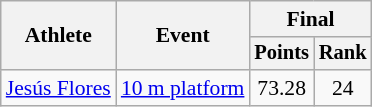<table class="wikitable" style="font-size:90%;">
<tr>
<th rowspan=2>Athlete</th>
<th rowspan=2>Event</th>
<th colspan=2>Final</th>
</tr>
<tr style="font-size:95%">
<th>Points</th>
<th>Rank</th>
</tr>
<tr align=center>
<td align=left><a href='#'>Jesús Flores</a></td>
<td align=left><a href='#'>10 m platform</a></td>
<td>73.28</td>
<td>24</td>
</tr>
</table>
